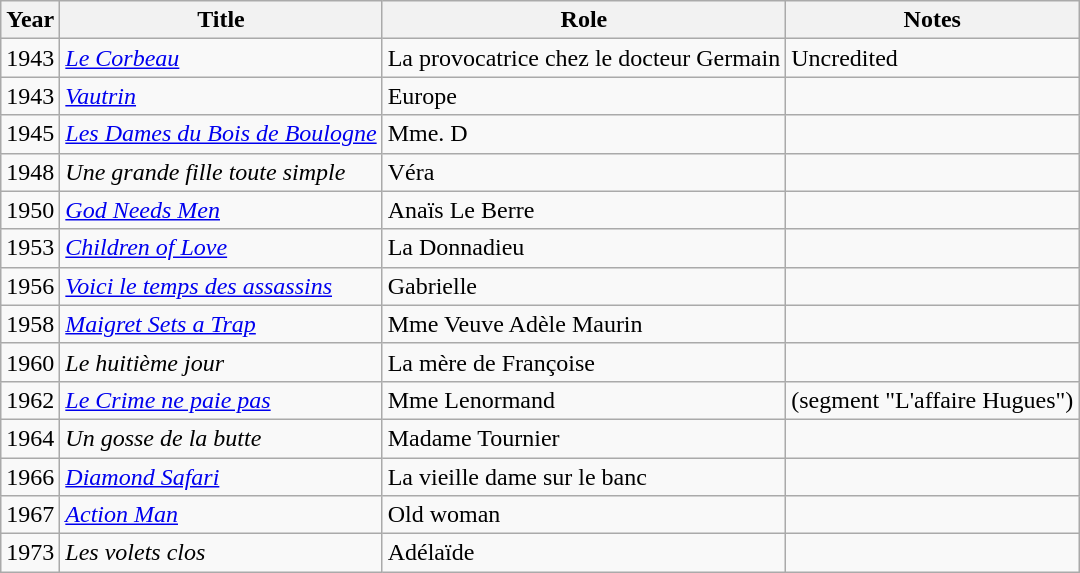<table class="wikitable">
<tr>
<th>Year</th>
<th>Title</th>
<th>Role</th>
<th>Notes</th>
</tr>
<tr>
<td>1943</td>
<td><em><a href='#'>Le Corbeau</a></em></td>
<td>La provocatrice chez le docteur Germain</td>
<td>Uncredited</td>
</tr>
<tr>
<td>1943</td>
<td><em><a href='#'>Vautrin</a></em></td>
<td>Europe</td>
<td></td>
</tr>
<tr>
<td>1945</td>
<td><em><a href='#'>Les Dames du Bois de Boulogne</a></em></td>
<td>Mme. D</td>
<td></td>
</tr>
<tr>
<td>1948</td>
<td><em>Une grande fille toute simple</em></td>
<td>Véra</td>
<td></td>
</tr>
<tr>
<td>1950</td>
<td><em><a href='#'>God Needs Men</a></em></td>
<td>Anaïs Le Berre</td>
<td></td>
</tr>
<tr>
<td>1953</td>
<td><em><a href='#'>Children of Love</a></em></td>
<td>La Donnadieu</td>
<td></td>
</tr>
<tr>
<td>1956</td>
<td><em><a href='#'>Voici le temps des assassins</a></em></td>
<td>Gabrielle</td>
<td></td>
</tr>
<tr>
<td>1958</td>
<td><em><a href='#'>Maigret Sets a Trap</a></em></td>
<td>Mme Veuve Adèle Maurin</td>
<td></td>
</tr>
<tr>
<td>1960</td>
<td><em>Le huitième jour</em></td>
<td>La mère de Françoise</td>
<td></td>
</tr>
<tr>
<td>1962</td>
<td><em><a href='#'>Le Crime ne paie pas</a></em></td>
<td>Mme Lenormand</td>
<td>(segment "L'affaire Hugues")</td>
</tr>
<tr>
<td>1964</td>
<td><em>Un gosse de la butte</em></td>
<td>Madame Tournier</td>
<td></td>
</tr>
<tr>
<td>1966</td>
<td><em><a href='#'>Diamond Safari</a></em></td>
<td>La vieille dame sur le banc</td>
<td></td>
</tr>
<tr>
<td>1967</td>
<td><em><a href='#'>Action Man</a></em></td>
<td>Old woman</td>
<td></td>
</tr>
<tr>
<td>1973</td>
<td><em>Les volets clos</em></td>
<td>Adélaïde</td>
<td></td>
</tr>
</table>
